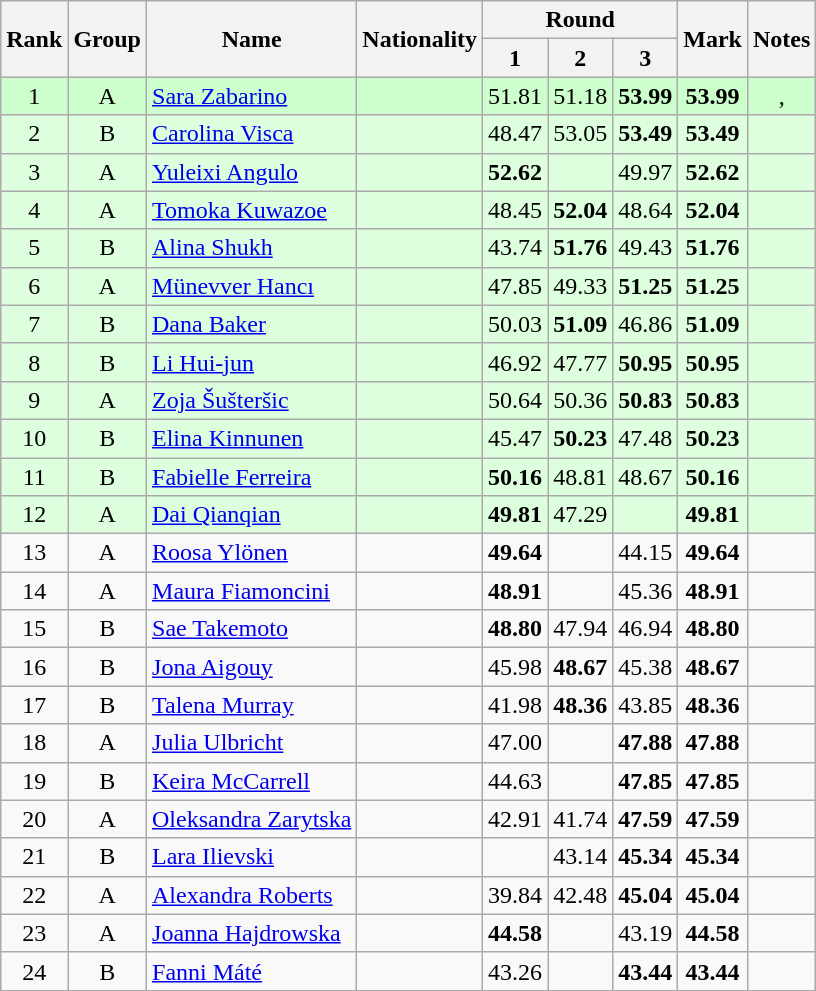<table class="wikitable sortable" style="text-align:center">
<tr>
<th rowspan=2>Rank</th>
<th rowspan=2>Group</th>
<th rowspan=2>Name</th>
<th rowspan=2>Nationality</th>
<th colspan=3>Round</th>
<th rowspan=2>Mark</th>
<th rowspan=2>Notes</th>
</tr>
<tr>
<th>1</th>
<th>2</th>
<th>3</th>
</tr>
<tr bgcolor=ccffcc>
<td>1</td>
<td>A</td>
<td style="text-align:left;"><a href='#'>Sara Zabarino</a></td>
<td style="text-align:left;"></td>
<td>51.81</td>
<td>51.18</td>
<td><strong>53.99</strong></td>
<td><strong>53.99</strong></td>
<td>, </td>
</tr>
<tr bgcolor=ddffdd>
<td>2</td>
<td>B</td>
<td style="text-align:left;"><a href='#'>Carolina Visca</a></td>
<td style="text-align:left;"></td>
<td>48.47</td>
<td>53.05</td>
<td><strong>53.49</strong></td>
<td><strong>53.49</strong></td>
<td></td>
</tr>
<tr bgcolor=ddffdd>
<td>3</td>
<td>A</td>
<td style="text-align:left;"><a href='#'>Yuleixi Angulo</a></td>
<td style="text-align:left;"></td>
<td><strong>52.62</strong></td>
<td></td>
<td>49.97</td>
<td><strong>52.62</strong></td>
<td></td>
</tr>
<tr bgcolor=ddffdd>
<td>4</td>
<td>A</td>
<td style="text-align:left;"><a href='#'>Tomoka Kuwazoe</a></td>
<td style="text-align:left;"></td>
<td>48.45</td>
<td><strong>52.04</strong></td>
<td>48.64</td>
<td><strong>52.04</strong></td>
<td></td>
</tr>
<tr bgcolor=ddffdd>
<td>5</td>
<td>B</td>
<td style="text-align:left;"><a href='#'>Alina Shukh</a></td>
<td style="text-align:left;"></td>
<td>43.74</td>
<td><strong>51.76</strong></td>
<td>49.43</td>
<td><strong>51.76</strong></td>
<td></td>
</tr>
<tr bgcolor=ddffdd>
<td>6</td>
<td>A</td>
<td style="text-align:left;"><a href='#'>Münevver Hancı</a></td>
<td style="text-align:left;"></td>
<td>47.85</td>
<td>49.33</td>
<td><strong>51.25</strong></td>
<td><strong>51.25</strong></td>
<td></td>
</tr>
<tr bgcolor=ddffdd>
<td>7</td>
<td>B</td>
<td style="text-align:left;"><a href='#'>Dana Baker</a></td>
<td style="text-align:left;"></td>
<td>50.03</td>
<td><strong>51.09</strong></td>
<td>46.86</td>
<td><strong>51.09</strong></td>
<td></td>
</tr>
<tr bgcolor=ddffdd>
<td>8</td>
<td>B</td>
<td style="text-align:left;"><a href='#'>Li Hui-jun</a></td>
<td style="text-align:left;"></td>
<td>46.92</td>
<td>47.77</td>
<td><strong>50.95</strong></td>
<td><strong>50.95</strong></td>
<td></td>
</tr>
<tr bgcolor=ddffdd>
<td>9</td>
<td>A</td>
<td style="text-align:left;"><a href='#'>Zoja Šušteršic</a></td>
<td style="text-align:left;"></td>
<td>50.64</td>
<td>50.36</td>
<td><strong>50.83</strong></td>
<td><strong>50.83</strong></td>
<td></td>
</tr>
<tr bgcolor=ddffdd>
<td>10</td>
<td>B</td>
<td style="text-align:left;"><a href='#'>Elina Kinnunen</a></td>
<td style="text-align:left;"></td>
<td>45.47</td>
<td><strong>50.23</strong></td>
<td>47.48</td>
<td><strong>50.23</strong></td>
<td></td>
</tr>
<tr bgcolor=ddffdd>
<td>11</td>
<td>B</td>
<td style="text-align:left;"><a href='#'>Fabielle Ferreira</a></td>
<td style="text-align:left;"></td>
<td><strong>50.16</strong></td>
<td>48.81</td>
<td>48.67</td>
<td><strong>50.16</strong></td>
<td></td>
</tr>
<tr bgcolor=ddffdd>
<td>12</td>
<td>A</td>
<td style="text-align:left;"><a href='#'>Dai Qianqian</a></td>
<td style="text-align:left;"></td>
<td><strong>49.81</strong></td>
<td>47.29</td>
<td></td>
<td><strong>49.81</strong></td>
<td></td>
</tr>
<tr>
<td>13</td>
<td>A</td>
<td style="text-align:left;"><a href='#'>Roosa Ylönen</a></td>
<td style="text-align:left;"></td>
<td><strong>49.64</strong></td>
<td></td>
<td>44.15</td>
<td><strong>49.64</strong></td>
<td></td>
</tr>
<tr>
<td>14</td>
<td>A</td>
<td style="text-align:left;"><a href='#'>Maura Fiamoncini</a></td>
<td style="text-align:left;"></td>
<td><strong>48.91</strong></td>
<td></td>
<td>45.36</td>
<td><strong>48.91</strong></td>
<td></td>
</tr>
<tr>
<td>15</td>
<td>B</td>
<td style="text-align:left;"><a href='#'>Sae Takemoto</a></td>
<td style="text-align:left;"></td>
<td><strong>48.80</strong></td>
<td>47.94</td>
<td>46.94</td>
<td><strong>48.80</strong></td>
<td></td>
</tr>
<tr>
<td>16</td>
<td>B</td>
<td style="text-align:left;"><a href='#'>Jona Aigouy</a></td>
<td style="text-align:left;"></td>
<td>45.98</td>
<td><strong>48.67</strong></td>
<td>45.38</td>
<td><strong>48.67</strong></td>
<td></td>
</tr>
<tr>
<td>17</td>
<td>B</td>
<td style="text-align:left;"><a href='#'>Talena Murray</a></td>
<td style="text-align:left;"></td>
<td>41.98</td>
<td><strong>48.36</strong></td>
<td>43.85</td>
<td><strong>48.36</strong></td>
<td></td>
</tr>
<tr>
<td>18</td>
<td>A</td>
<td style="text-align:left;"><a href='#'>Julia Ulbricht</a></td>
<td style="text-align:left;"></td>
<td>47.00</td>
<td></td>
<td><strong>47.88</strong></td>
<td><strong>47.88</strong></td>
<td></td>
</tr>
<tr>
<td>19</td>
<td>B</td>
<td style="text-align:left;"><a href='#'>Keira McCarrell</a></td>
<td style="text-align:left;"></td>
<td>44.63</td>
<td></td>
<td><strong>47.85</strong></td>
<td><strong>47.85</strong></td>
<td></td>
</tr>
<tr>
<td>20</td>
<td>A</td>
<td style="text-align:left;"><a href='#'>Oleksandra Zarytska</a></td>
<td style="text-align:left;"></td>
<td>42.91</td>
<td>41.74</td>
<td><strong>47.59</strong></td>
<td><strong>47.59</strong></td>
<td></td>
</tr>
<tr>
<td>21</td>
<td>B</td>
<td style="text-align:left;"><a href='#'>Lara Ilievski</a></td>
<td style="text-align:left;"></td>
<td></td>
<td>43.14</td>
<td><strong>45.34</strong></td>
<td><strong>45.34</strong></td>
<td></td>
</tr>
<tr>
<td>22</td>
<td>A</td>
<td style="text-align:left;"><a href='#'>Alexandra Roberts</a></td>
<td style="text-align:left;"></td>
<td>39.84</td>
<td>42.48</td>
<td><strong>45.04</strong></td>
<td><strong>45.04</strong></td>
<td></td>
</tr>
<tr>
<td>23</td>
<td>A</td>
<td style="text-align:left;"><a href='#'>Joanna Hajdrowska</a></td>
<td style="text-align:left;"></td>
<td><strong>44.58</strong></td>
<td></td>
<td>43.19</td>
<td><strong>44.58</strong></td>
<td></td>
</tr>
<tr>
<td>24</td>
<td>B</td>
<td style="text-align:left;"><a href='#'>Fanni Máté</a></td>
<td style="text-align:left;"></td>
<td>43.26</td>
<td></td>
<td><strong>43.44</strong></td>
<td><strong>43.44</strong></td>
<td></td>
</tr>
</table>
